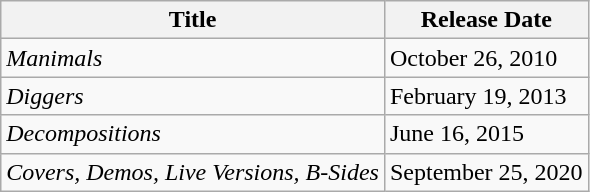<table class="wikitable">
<tr>
<th>Title</th>
<th>Release Date</th>
</tr>
<tr>
<td><em>Manimals</em></td>
<td>October 26, 2010</td>
</tr>
<tr>
<td><em>Diggers</em></td>
<td>February 19, 2013</td>
</tr>
<tr>
<td><em>Decompositions</em></td>
<td>June 16, 2015</td>
</tr>
<tr>
<td><em>Covers, Demos, Live Versions, B-Sides</em></td>
<td>September 25, 2020</td>
</tr>
</table>
